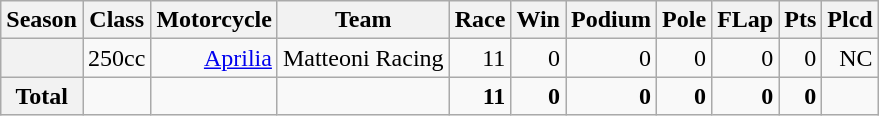<table class="wikitable" style=text-align:right>
<tr>
<th>Season</th>
<th>Class</th>
<th>Motorcycle</th>
<th>Team</th>
<th>Race</th>
<th>Win</th>
<th>Podium</th>
<th>Pole</th>
<th>FLap</th>
<th>Pts</th>
<th>Plcd</th>
</tr>
<tr>
<th></th>
<td>250cc</td>
<td><a href='#'>Aprilia</a></td>
<td>Matteoni Racing</td>
<td>11</td>
<td>0</td>
<td>0</td>
<td>0</td>
<td>0</td>
<td>0</td>
<td>NC</td>
</tr>
<tr>
<th>Total</th>
<td></td>
<td></td>
<td></td>
<td><strong>11</strong></td>
<td><strong>0</strong></td>
<td><strong>0</strong></td>
<td><strong>0</strong></td>
<td><strong>0</strong></td>
<td><strong>0</strong></td>
<td></td>
</tr>
</table>
